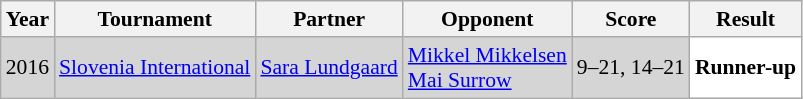<table class="sortable wikitable" style="font-size: 90%;">
<tr>
<th>Year</th>
<th>Tournament</th>
<th>Partner</th>
<th>Opponent</th>
<th>Score</th>
<th>Result</th>
</tr>
<tr style="background:#D5D5D5">
<td align="center">2016</td>
<td align="left"><a href='#'>Slovenia International</a></td>
<td align="left"> <a href='#'>Sara Lundgaard</a></td>
<td align="left"> <a href='#'>Mikkel Mikkelsen</a><br> <a href='#'>Mai Surrow</a></td>
<td align="left">9–21, 14–21</td>
<td style="text-align:left; background:white"> <strong>Runner-up</strong></td>
</tr>
</table>
